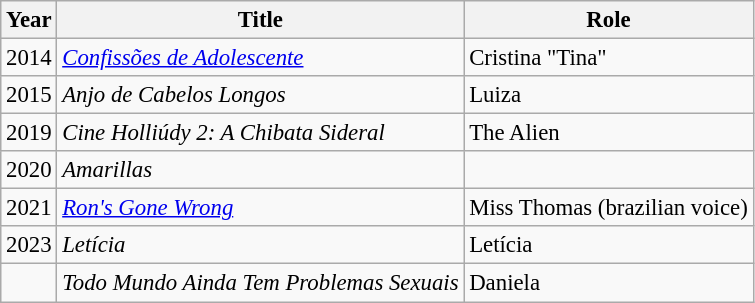<table class="wikitable" style="font-size:95%;">
<tr>
<th>Year</th>
<th>Title</th>
<th>Role</th>
</tr>
<tr>
<td>2014</td>
<td><em><a href='#'>Confissões de Adolescente</a></em></td>
<td>Cristina "Tina"</td>
</tr>
<tr>
<td>2015</td>
<td><em>Anjo de Cabelos Longos</em></td>
<td>Luiza</td>
</tr>
<tr>
<td>2019</td>
<td><em>Cine Holliúdy 2: A Chibata Sideral</em></td>
<td>The Alien</td>
</tr>
<tr>
<td>2020</td>
<td><em>Amarillas</em></td>
<td></td>
</tr>
<tr>
<td>2021</td>
<td><em><a href='#'>Ron's Gone Wrong</a></em></td>
<td>Miss Thomas (brazilian voice) </td>
</tr>
<tr>
<td>2023</td>
<td><em>Letícia</em></td>
<td>Letícia</td>
</tr>
<tr>
<td></td>
<td><em>Todo Mundo Ainda Tem Problemas Sexuais</em></td>
<td>Daniela</td>
</tr>
</table>
